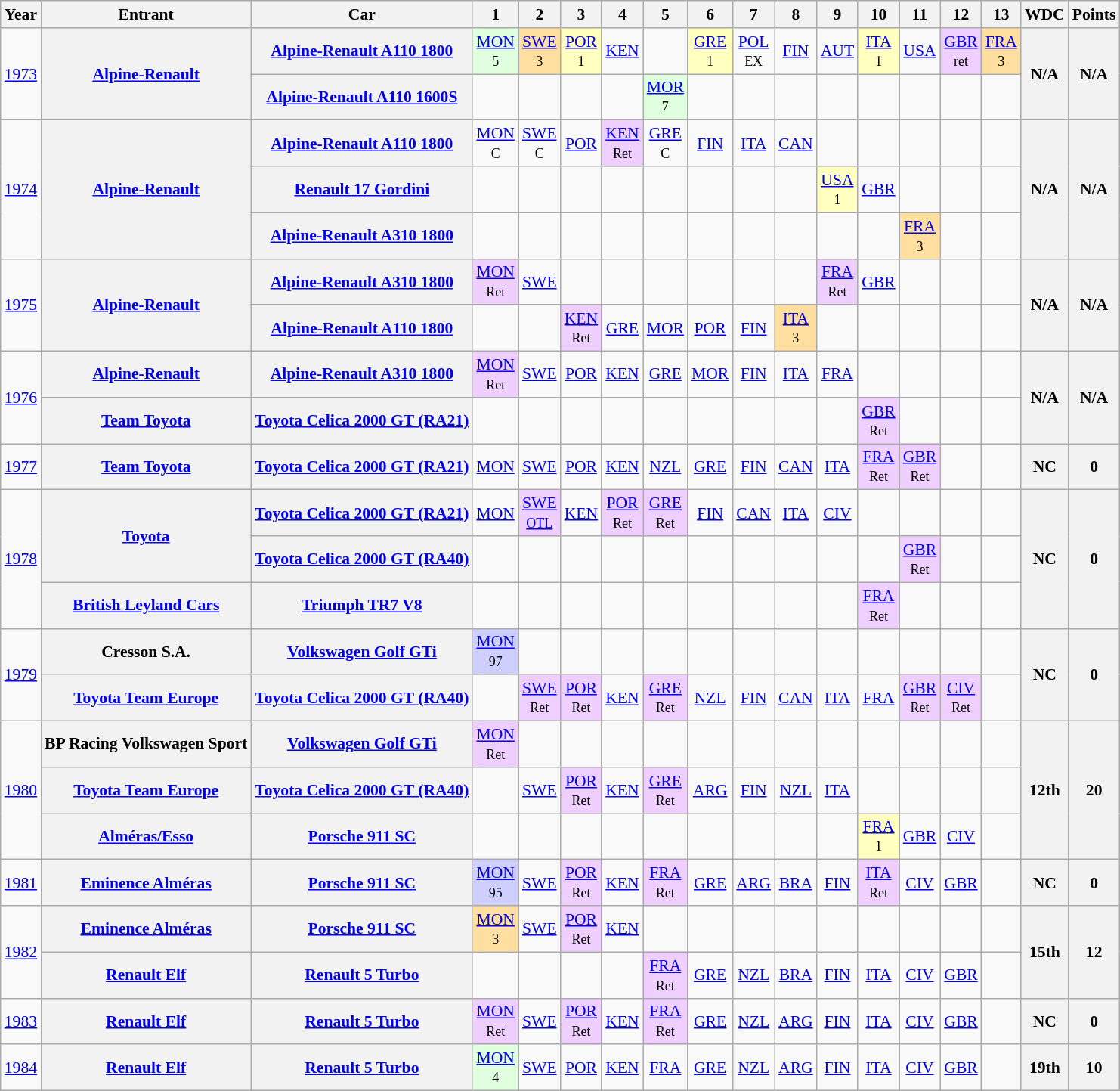<table class="wikitable" style="text-align:center; font-size:90%;">
<tr>
<th>Year</th>
<th>Entrant</th>
<th>Car</th>
<th>1</th>
<th>2</th>
<th>3</th>
<th>4</th>
<th>5</th>
<th>6</th>
<th>7</th>
<th>8</th>
<th>9</th>
<th>10</th>
<th>11</th>
<th>12</th>
<th>13</th>
<th>WDC</th>
<th>Points</th>
</tr>
<tr>
<td rowspan=2><a href='#'>1973</a></td>
<th rowspan=2><a href='#'>Alpine-Renault</a></th>
<th><a href='#'>Alpine-Renault A110 1800</a></th>
<td style="background:#dfffdf;"><a href='#'>MON</a><br><small>5</small></td>
<td style="background:#ffdf9f;"><a href='#'>SWE</a><br><small>3</small></td>
<td style="background:#ffffbf;"><a href='#'>POR</a><br><small>1</small></td>
<td><a href='#'>KEN</a></td>
<td></td>
<td style="background:#ffffbf;"><a href='#'>GRE</a><br><small>1</small></td>
<td><a href='#'>POL</a><br><small>EX</small></td>
<td><a href='#'>FIN</a></td>
<td><a href='#'>AUT</a></td>
<td style="background:#ffffbf;"><a href='#'>ITA</a><br><small>1</small></td>
<td><a href='#'>USA</a></td>
<td style="background:#efcfff;"><a href='#'>GBR</a><br><small>ret</small></td>
<td style="background:#ffdf9f;"><a href='#'>FRA</a><br><small>3</small></td>
<th rowspan=2>N/A</th>
<th rowspan=2>N/A</th>
</tr>
<tr>
<th><a href='#'>Alpine-Renault A110 1600S</a></th>
<td></td>
<td></td>
<td></td>
<td></td>
<td style="background:#dfffdf;"><a href='#'>MOR</a><br><small>7</small></td>
<td></td>
<td></td>
<td></td>
<td></td>
<td></td>
<td></td>
<td></td>
<td></td>
</tr>
<tr>
<td rowspan=3><a href='#'>1974</a></td>
<th rowspan=3><a href='#'>Alpine-Renault</a></th>
<th><a href='#'>Alpine-Renault A110 1800</a></th>
<td><a href='#'>MON</a><br><small>C</small></td>
<td><a href='#'>SWE</a><br><small>C</small></td>
<td><a href='#'>POR</a></td>
<td style="background:#efcfff;"><a href='#'>KEN</a><br><small>Ret</small></td>
<td><a href='#'>GRE</a><br><small>C</small></td>
<td><a href='#'>FIN</a></td>
<td><a href='#'>ITA</a></td>
<td><a href='#'>CAN</a></td>
<td></td>
<td></td>
<td></td>
<td></td>
<td></td>
<th rowspan=3>N/A</th>
<th rowspan=3>N/A</th>
</tr>
<tr>
<th><a href='#'>Renault 17 Gordini</a></th>
<td></td>
<td></td>
<td></td>
<td></td>
<td></td>
<td></td>
<td></td>
<td></td>
<td style="background:#ffffbf;"><a href='#'>USA</a><br><small>1</small></td>
<td><a href='#'>GBR</a></td>
<td></td>
<td></td>
<td></td>
</tr>
<tr>
<th><a href='#'>Alpine-Renault A310 1800</a></th>
<td></td>
<td></td>
<td></td>
<td></td>
<td></td>
<td></td>
<td></td>
<td></td>
<td></td>
<td></td>
<td style="background:#ffdf9f;"><a href='#'>FRA</a><br><small>3</small></td>
<td></td>
<td></td>
</tr>
<tr>
<td rowspan=2><a href='#'>1975</a></td>
<th rowspan=2><a href='#'>Alpine-Renault</a></th>
<th><a href='#'>Alpine-Renault A310 1800</a></th>
<td style="background:#efcfff;"><a href='#'>MON</a><br><small>Ret</small></td>
<td><a href='#'>SWE</a></td>
<td></td>
<td></td>
<td></td>
<td></td>
<td></td>
<td></td>
<td style="background:#efcfff;"><a href='#'>FRA</a><br><small>Ret</small></td>
<td><a href='#'>GBR</a></td>
<td></td>
<td></td>
<td></td>
<th rowspan=2>N/A</th>
<th rowspan=2>N/A</th>
</tr>
<tr>
<th><a href='#'>Alpine-Renault A110 1800</a></th>
<td></td>
<td></td>
<td style="background:#efcfff;"><a href='#'>KEN</a><br><small>Ret</small></td>
<td><a href='#'>GRE</a></td>
<td><a href='#'>MOR</a></td>
<td><a href='#'>POR</a></td>
<td><a href='#'>FIN</a></td>
<td style="background:#ffdf9f;"><a href='#'>ITA</a><br><small>3</small></td>
<td></td>
<td></td>
<td></td>
<td></td>
<td></td>
</tr>
<tr>
<td rowspan=2><a href='#'>1976</a></td>
<th><a href='#'>Alpine-Renault</a></th>
<th><a href='#'>Alpine-Renault A310 1800</a></th>
<td style="background:#efcfff;"><a href='#'>MON</a><br><small>Ret</small></td>
<td><a href='#'>SWE</a></td>
<td><a href='#'>POR</a></td>
<td><a href='#'>KEN</a></td>
<td><a href='#'>GRE</a></td>
<td><a href='#'>MOR</a></td>
<td><a href='#'>FIN</a></td>
<td><a href='#'>ITA</a></td>
<td><a href='#'>FRA</a></td>
<td></td>
<td></td>
<td></td>
<td></td>
<th rowspan=2>N/A</th>
<th rowspan=2>N/A</th>
</tr>
<tr>
<th><a href='#'>Team Toyota</a></th>
<th><a href='#'>Toyota Celica 2000 GT (RA21)</a></th>
<td></td>
<td></td>
<td></td>
<td></td>
<td></td>
<td></td>
<td></td>
<td></td>
<td></td>
<td style="background:#efcfff;"><a href='#'>GBR</a><br><small>Ret</small></td>
<td></td>
<td></td>
<td></td>
</tr>
<tr>
<td><a href='#'>1977</a></td>
<th><a href='#'>Team Toyota</a></th>
<th><a href='#'>Toyota Celica 2000 GT (RA21)</a></th>
<td><a href='#'>MON</a></td>
<td><a href='#'>SWE</a></td>
<td><a href='#'>POR</a></td>
<td><a href='#'>KEN</a></td>
<td><a href='#'>NZL</a></td>
<td><a href='#'>GRE</a></td>
<td><a href='#'>FIN</a></td>
<td><a href='#'>CAN</a></td>
<td><a href='#'>ITA</a></td>
<td style="background:#efcfff;"><a href='#'>FRA</a><br><small>Ret</small></td>
<td style="background:#efcfff;"><a href='#'>GBR</a><br><small>Ret</small></td>
<td></td>
<td></td>
<th>NC</th>
<th>0</th>
</tr>
<tr>
<td rowspan=3><a href='#'>1978</a></td>
<th rowspan=2><a href='#'>Toyota</a></th>
<th><a href='#'>Toyota Celica 2000 GT (RA21)</a></th>
<td><a href='#'>MON</a></td>
<td style="background:#efcfff;"><a href='#'>SWE</a><br><small><a href='#'>OTL</a></small></td>
<td><a href='#'>KEN</a></td>
<td style="background:#efcfff;"><a href='#'>POR</a><br><small>Ret</small></td>
<td style="background:#efcfff;"><a href='#'>GRE</a><br><small>Ret</small></td>
<td><a href='#'>FIN</a></td>
<td><a href='#'>CAN</a></td>
<td><a href='#'>ITA</a></td>
<td><a href='#'>CIV</a></td>
<td></td>
<td></td>
<td></td>
<td></td>
<th rowspan=3>NC</th>
<th rowspan=3>0</th>
</tr>
<tr>
<th><a href='#'>Toyota Celica 2000 GT (RA40)</a></th>
<td></td>
<td></td>
<td></td>
<td></td>
<td></td>
<td></td>
<td></td>
<td></td>
<td></td>
<td></td>
<td style="background:#efcfff;"><a href='#'>GBR</a><br><small>Ret</small></td>
<td></td>
<td></td>
</tr>
<tr>
<th><a href='#'>British Leyland Cars</a></th>
<th><a href='#'>Triumph TR7 V8</a></th>
<td></td>
<td></td>
<td></td>
<td></td>
<td></td>
<td></td>
<td></td>
<td></td>
<td></td>
<td style="background:#efcfff;"><a href='#'>FRA</a><br><small>Ret</small></td>
<td></td>
<td></td>
<td></td>
</tr>
<tr>
<td rowspan=2><a href='#'>1979</a></td>
<th>Cresson S.A.</th>
<th><a href='#'>Volkswagen Golf GTi</a></th>
<td style="background:#cfcfff;"><a href='#'>MON</a><br><small>97</small></td>
<td></td>
<td></td>
<td></td>
<td></td>
<td></td>
<td></td>
<td></td>
<td></td>
<td></td>
<td></td>
<td></td>
<td></td>
<th rowspan=2>NC</th>
<th rowspan=2>0</th>
</tr>
<tr>
<th><a href='#'>Toyota Team Europe</a></th>
<th><a href='#'>Toyota Celica 2000 GT (RA40)</a></th>
<td></td>
<td style="background:#efcfff;"><a href='#'>SWE</a><br><small>Ret</small></td>
<td style="background:#efcfff;"><a href='#'>POR</a><br><small>Ret</small></td>
<td><a href='#'>KEN</a></td>
<td style="background:#efcfff;"><a href='#'>GRE</a><br><small>Ret</small></td>
<td><a href='#'>NZL</a></td>
<td><a href='#'>FIN</a></td>
<td><a href='#'>CAN</a></td>
<td><a href='#'>ITA</a></td>
<td><a href='#'>FRA</a></td>
<td style="background:#efcfff;"><a href='#'>GBR</a><br><small>Ret</small></td>
<td style="background:#efcfff;"><a href='#'>CIV</a><br><small>Ret</small></td>
<td></td>
</tr>
<tr>
<td rowspan=3><a href='#'>1980</a></td>
<th>BP Racing Volkswagen Sport</th>
<th><a href='#'>Volkswagen Golf GTi</a></th>
<td style="background:#efcfff;"><a href='#'>MON</a><br><small>Ret</small></td>
<td></td>
<td></td>
<td></td>
<td></td>
<td></td>
<td></td>
<td></td>
<td></td>
<td></td>
<td></td>
<td></td>
<td></td>
<th rowspan=3>12th</th>
<th rowspan=3>20</th>
</tr>
<tr>
<th><a href='#'>Toyota Team Europe</a></th>
<th><a href='#'>Toyota Celica 2000 GT (RA40)</a></th>
<td></td>
<td><a href='#'>SWE</a></td>
<td style="background:#efcfff;"><a href='#'>POR</a><br><small>Ret</small></td>
<td><a href='#'>KEN</a></td>
<td style="background:#efcfff;"><a href='#'>GRE</a><br><small>Ret</small></td>
<td><a href='#'>ARG</a></td>
<td><a href='#'>FIN</a></td>
<td><a href='#'>NZL</a></td>
<td><a href='#'>ITA</a></td>
<td></td>
<td></td>
<td></td>
<td></td>
</tr>
<tr>
<th><a href='#'>Alméras/Esso</a></th>
<th><a href='#'>Porsche 911 SC</a></th>
<td></td>
<td></td>
<td></td>
<td></td>
<td></td>
<td></td>
<td></td>
<td></td>
<td></td>
<td style="background:#ffffbf;"><a href='#'>FRA</a><br><small>1</small></td>
<td><a href='#'>GBR</a></td>
<td><a href='#'>CIV</a></td>
</tr>
<tr>
<td><a href='#'>1981</a></td>
<th><a href='#'>Eminence Alméras</a></th>
<th><a href='#'>Porsche 911 SC</a></th>
<td style="background:#cfcfff;"><a href='#'>MON</a><br><small>95</small></td>
<td><a href='#'>SWE</a></td>
<td style="background:#efcfff;"><a href='#'>POR</a><br><small>Ret</small></td>
<td><a href='#'>KEN</a></td>
<td style="background:#efcfff;"><a href='#'>FRA</a><br><small>Ret</small></td>
<td><a href='#'>GRE</a></td>
<td><a href='#'>ARG</a></td>
<td><a href='#'>BRA</a></td>
<td><a href='#'>FIN</a></td>
<td style="background:#efcfff;"><a href='#'>ITA</a><br><small>Ret</small></td>
<td><a href='#'>CIV</a></td>
<td><a href='#'>GBR</a></td>
<td></td>
<th>NC</th>
<th>0</th>
</tr>
<tr>
<td rowspan=2><a href='#'>1982</a></td>
<th><a href='#'>Eminence Alméras</a></th>
<th><a href='#'>Porsche 911 SC</a></th>
<td style="background:#ffdf9f;"><a href='#'>MON</a><br><small>3</small></td>
<td><a href='#'>SWE</a></td>
<td style="background:#efcfff;"><a href='#'>POR</a><br><small>Ret</small></td>
<td><a href='#'>KEN</a></td>
<td></td>
<td></td>
<td></td>
<td></td>
<td></td>
<td></td>
<td></td>
<td></td>
<td></td>
<th rowspan=2>15th</th>
<th rowspan=2>12</th>
</tr>
<tr>
<th><a href='#'>Renault Elf</a></th>
<th><a href='#'>Renault 5 Turbo</a></th>
<td></td>
<td></td>
<td></td>
<td></td>
<td style="background:#efcfff;"><a href='#'>FRA</a><br><small>Ret</small></td>
<td><a href='#'>GRE</a></td>
<td><a href='#'>NZL</a></td>
<td><a href='#'>BRA</a></td>
<td><a href='#'>FIN</a></td>
<td><a href='#'>ITA</a></td>
<td><a href='#'>CIV</a></td>
<td><a href='#'>GBR</a></td>
<td></td>
</tr>
<tr>
<td><a href='#'>1983</a></td>
<th><a href='#'>Renault Elf</a></th>
<th><a href='#'>Renault 5 Turbo</a></th>
<td style="background:#efcfff;"><a href='#'>MON</a><br><small>Ret</small></td>
<td><a href='#'>SWE</a></td>
<td style="background:#efcfff;"><a href='#'>POR</a><br><small>Ret</small></td>
<td><a href='#'>KEN</a></td>
<td style="background:#efcfff;"><a href='#'>FRA</a><br><small>Ret</small></td>
<td><a href='#'>GRE</a></td>
<td><a href='#'>NZL</a></td>
<td><a href='#'>ARG</a></td>
<td><a href='#'>FIN</a></td>
<td><a href='#'>ITA</a></td>
<td><a href='#'>CIV</a></td>
<td><a href='#'>GBR</a></td>
<td></td>
<th>NC</th>
<th>0</th>
</tr>
<tr>
<td><a href='#'>1984</a></td>
<th><a href='#'>Renault Elf</a></th>
<th><a href='#'>Renault 5 Turbo</a></th>
<td style="background:#dfffdf;"><a href='#'>MON</a><br><small>4</small></td>
<td><a href='#'>SWE</a></td>
<td><a href='#'>POR</a></td>
<td><a href='#'>KEN</a></td>
<td><a href='#'>FRA</a></td>
<td><a href='#'>GRE</a></td>
<td><a href='#'>NZL</a></td>
<td><a href='#'>ARG</a></td>
<td><a href='#'>FIN</a></td>
<td><a href='#'>ITA</a></td>
<td><a href='#'>CIV</a></td>
<td><a href='#'>GBR</a></td>
<td></td>
<th>19th</th>
<th>10</th>
</tr>
</table>
